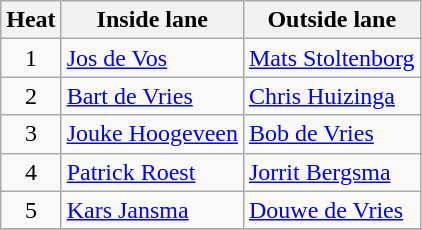<table class="wikitable">
<tr>
<th>Heat</th>
<th>Inside lane</th>
<th>Outside lane</th>
</tr>
<tr>
<td align="center">1</td>
<td><a href='#'>Jos de Vos</a></td>
<td><a href='#'>Mats Stoltenborg</a></td>
</tr>
<tr>
<td align="center">2</td>
<td><a href='#'>Bart de Vries</a></td>
<td><a href='#'>Chris Huizinga</a></td>
</tr>
<tr>
<td align="center">3</td>
<td><a href='#'>Jouke Hoogeveen</a></td>
<td><a href='#'>Bob de Vries</a></td>
</tr>
<tr>
<td align="center">4</td>
<td><a href='#'>Patrick Roest</a></td>
<td><a href='#'>Jorrit Bergsma</a></td>
</tr>
<tr>
<td align="center">5</td>
<td><a href='#'>Kars Jansma</a></td>
<td><a href='#'>Douwe de Vries</a></td>
</tr>
<tr>
</tr>
</table>
